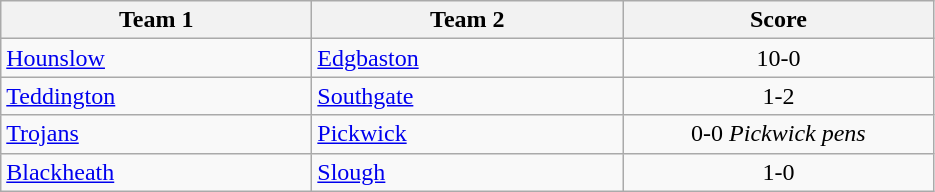<table class="wikitable" style="font-size: 100%">
<tr>
<th width=200>Team 1</th>
<th width=200>Team 2</th>
<th width=200>Score</th>
</tr>
<tr>
<td><a href='#'>Hounslow</a></td>
<td><a href='#'>Edgbaston</a></td>
<td align=center>10-0</td>
</tr>
<tr>
<td><a href='#'>Teddington</a></td>
<td><a href='#'>Southgate</a></td>
<td align=center>1-2</td>
</tr>
<tr>
<td><a href='#'>Trojans</a></td>
<td><a href='#'>Pickwick</a></td>
<td align=center>0-0 <em>Pickwick pens</em></td>
</tr>
<tr>
<td><a href='#'>Blackheath</a></td>
<td><a href='#'>Slough</a></td>
<td align=center>1-0</td>
</tr>
</table>
